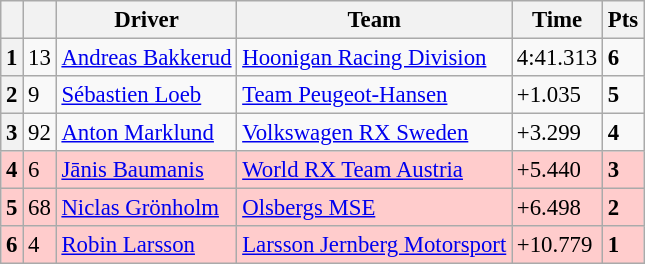<table class=wikitable style="font-size:95%">
<tr>
<th></th>
<th></th>
<th>Driver</th>
<th>Team</th>
<th>Time</th>
<th>Pts</th>
</tr>
<tr>
<th>1</th>
<td>13</td>
<td> <a href='#'>Andreas Bakkerud</a></td>
<td><a href='#'>Hoonigan Racing Division</a></td>
<td>4:41.313</td>
<td><strong>6</strong></td>
</tr>
<tr>
<th>2</th>
<td>9</td>
<td> <a href='#'>Sébastien Loeb</a></td>
<td><a href='#'>Team Peugeot-Hansen</a></td>
<td>+1.035</td>
<td><strong>5</strong></td>
</tr>
<tr>
<th>3</th>
<td>92</td>
<td> <a href='#'>Anton Marklund</a></td>
<td><a href='#'>Volkswagen RX Sweden</a></td>
<td>+3.299</td>
<td><strong>4</strong></td>
</tr>
<tr>
<th style="background:#ffcccc;">4</th>
<td style="background:#ffcccc;">6</td>
<td style="background:#ffcccc;"> <a href='#'>Jānis Baumanis</a></td>
<td style="background:#ffcccc;"><a href='#'>World RX Team Austria</a></td>
<td style="background:#ffcccc;">+5.440</td>
<td style="background:#ffcccc;"><strong>3</strong></td>
</tr>
<tr>
<th style="background:#ffcccc;">5</th>
<td style="background:#ffcccc;">68</td>
<td style="background:#ffcccc;"> <a href='#'>Niclas Grönholm</a></td>
<td style="background:#ffcccc;"><a href='#'>Olsbergs MSE</a></td>
<td style="background:#ffcccc;">+6.498</td>
<td style="background:#ffcccc;"><strong>2</strong></td>
</tr>
<tr>
<th style="background:#ffcccc;">6</th>
<td style="background:#ffcccc;">4</td>
<td style="background:#ffcccc;"> <a href='#'>Robin Larsson</a></td>
<td style="background:#ffcccc;"><a href='#'>Larsson Jernberg Motorsport</a></td>
<td style="background:#ffcccc;">+10.779</td>
<td style="background:#ffcccc;"><strong>1</strong></td>
</tr>
</table>
